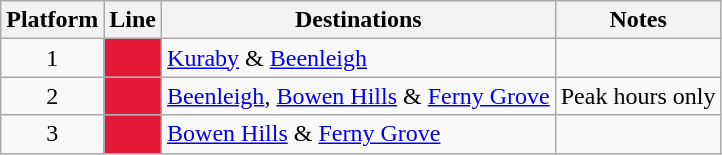<table class="wikitable" style="float: none; margin: 0.5em; ">
<tr>
<th>Platform</th>
<th>Line</th>
<th>Destinations</th>
<th>Notes</th>
</tr>
<tr>
<td rowspan=1 style="text-align:center;">1</td>
<td style="background:#E31836"><a href='#'></a></td>
<td><a href='#'>Kuraby</a> & <a href='#'>Beenleigh</a></td>
<td></td>
</tr>
<tr>
<td rowspan=1 style="text-align:center;">2</td>
<td style="background:#E31836"><a href='#'></a></td>
<td><a href='#'>Beenleigh</a>, <a href='#'>Bowen Hills</a> & <a href='#'>Ferny Grove</a></td>
<td>Peak hours only</td>
</tr>
<tr>
<td rowspan=1 style="text-align:center;">3</td>
<td style="background:#E31836"><a href='#'></a></td>
<td><a href='#'>Bowen Hills</a> & <a href='#'>Ferny Grove</a></td>
<td></td>
</tr>
</table>
